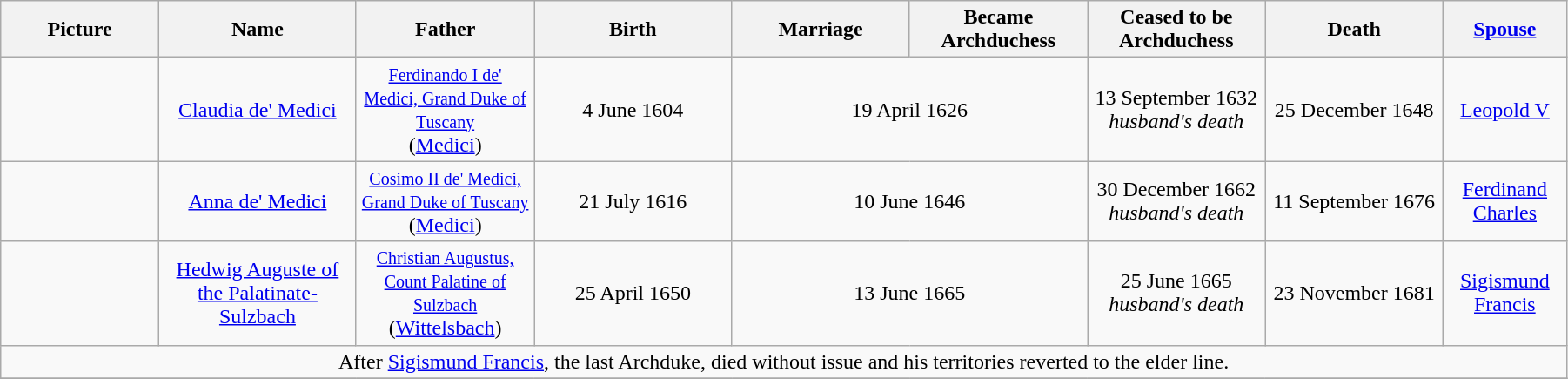<table width=95% class="wikitable">
<tr>
<th width = "8%">Picture</th>
<th width = "10%">Name</th>
<th width = "9%">Father</th>
<th width = "10%">Birth</th>
<th width = "9%">Marriage</th>
<th width = "9%">Became Archduchess</th>
<th width = "9%">Ceased to be Archduchess</th>
<th width = "9%">Death</th>
<th width = "6%"><a href='#'>Spouse</a></th>
</tr>
<tr>
<td align=center></td>
<td align=center><a href='#'>Claudia de' Medici</a></td>
<td align="center"><small><a href='#'>Ferdinando I de' Medici, Grand Duke of Tuscany</a></small><br>(<a href='#'>Medici</a>)</td>
<td align="center">4 June 1604</td>
<td align="center" colspan="2">19 April 1626</td>
<td align="center">13 September 1632<br><em>husband's death</em></td>
<td align="center">25 December 1648</td>
<td align="center"><a href='#'>Leopold V</a></td>
</tr>
<tr>
<td align=center></td>
<td align=center><a href='#'>Anna de' Medici</a></td>
<td align="center"><small><a href='#'>Cosimo II de' Medici, Grand Duke of Tuscany</a></small><br>(<a href='#'>Medici</a>)</td>
<td align="center">21 July 1616</td>
<td align="center" colspan="2">10 June 1646</td>
<td align="center">30 December 1662<br><em>husband's death</em></td>
<td align="center">11 September 1676</td>
<td align="center"><a href='#'>Ferdinand Charles</a></td>
</tr>
<tr>
<td align=center></td>
<td align=center><a href='#'>Hedwig Auguste of the Palatinate-Sulzbach</a></td>
<td align="center"><small><a href='#'>Christian Augustus, Count Palatine of Sulzbach</a></small><br>(<a href='#'>Wittelsbach</a>)</td>
<td align="center">25 April 1650</td>
<td align="center" colspan="2">13 June 1665</td>
<td align="center">25 June 1665<br><em>husband's death</em></td>
<td align="center">23 November 1681</td>
<td align="center"><a href='#'>Sigismund Francis</a></td>
</tr>
<tr>
<td align="center" colspan="9">After <a href='#'>Sigismund Francis</a>, the last Archduke, died without issue and his territories reverted to the elder line.</td>
</tr>
<tr>
</tr>
</table>
